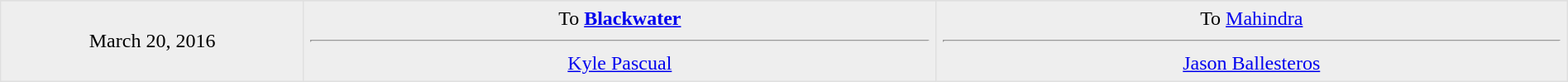<table border=1 style="border-collapse:collapse; text-align: center; width: 100%" bordercolor="#DFDFDF"  cellpadding="5">
<tr>
</tr>
<tr bgcolor="eeeeee">
<td style="width:12%">March 20, 2016</td>
<td style="width:25%" valign="top">To <strong><a href='#'>Blackwater</a></strong><hr><a href='#'>Kyle Pascual</a></td>
<td style="width:25%" valign="top">To <a href='#'>Mahindra</a><hr><a href='#'>Jason Ballesteros</a></td>
</tr>
</table>
